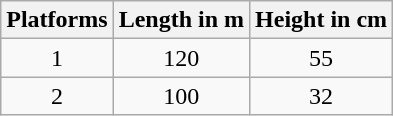<table class="wikitable">
<tr>
<th>Platforms</th>
<th>Length in m</th>
<th>Height in cm</th>
</tr>
<tr>
<td align="center">1</td>
<td align="center">120</td>
<td align="center">55</td>
</tr>
<tr>
<td align="center">2</td>
<td align="center">100</td>
<td align="center">32</td>
</tr>
</table>
